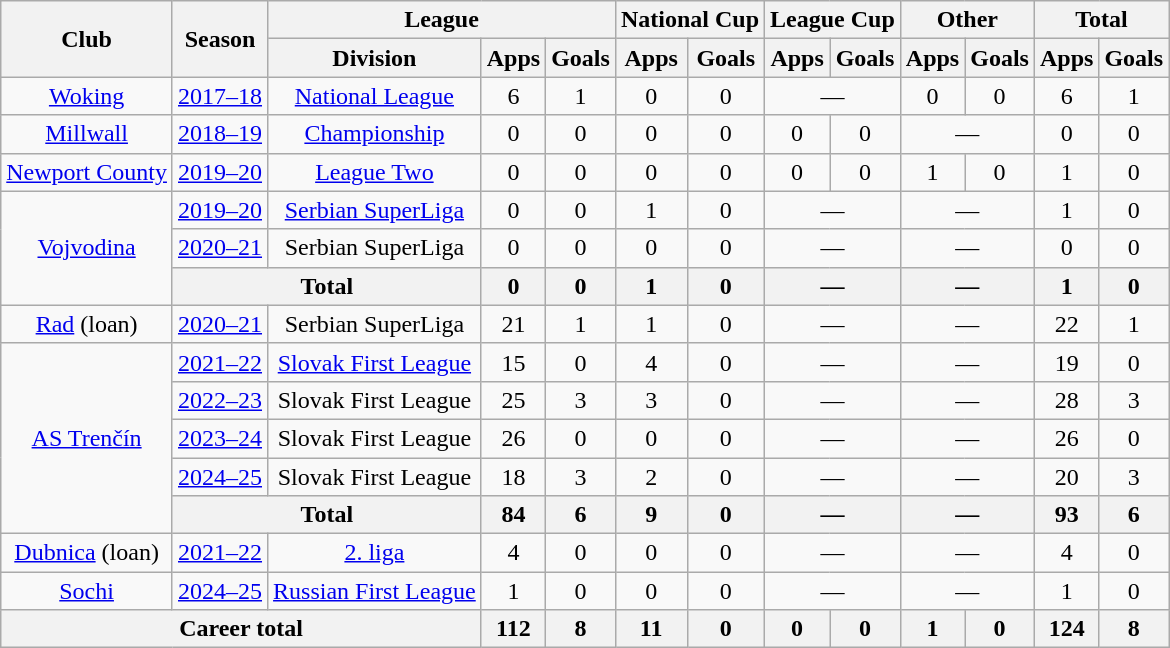<table class="wikitable" style="text-align:center">
<tr>
<th rowspan="2">Club</th>
<th rowspan="2">Season</th>
<th colspan="3">League</th>
<th colspan="2">National Cup</th>
<th colspan="2">League Cup</th>
<th colspan="2">Other</th>
<th colspan="2">Total</th>
</tr>
<tr>
<th>Division</th>
<th>Apps</th>
<th>Goals</th>
<th>Apps</th>
<th>Goals</th>
<th>Apps</th>
<th>Goals</th>
<th>Apps</th>
<th>Goals</th>
<th>Apps</th>
<th>Goals</th>
</tr>
<tr>
<td><a href='#'>Woking</a></td>
<td><a href='#'>2017–18</a></td>
<td><a href='#'>National League</a></td>
<td>6</td>
<td>1</td>
<td>0</td>
<td>0</td>
<td colspan="2">—</td>
<td>0</td>
<td>0</td>
<td>6</td>
<td>1</td>
</tr>
<tr>
<td><a href='#'>Millwall</a></td>
<td><a href='#'>2018–19</a></td>
<td><a href='#'>Championship</a></td>
<td>0</td>
<td>0</td>
<td>0</td>
<td>0</td>
<td>0</td>
<td>0</td>
<td colspan="2">—</td>
<td>0</td>
<td>0</td>
</tr>
<tr>
<td><a href='#'>Newport County</a></td>
<td><a href='#'>2019–20</a></td>
<td><a href='#'>League Two</a></td>
<td>0</td>
<td>0</td>
<td>0</td>
<td>0</td>
<td>0</td>
<td>0</td>
<td>1</td>
<td>0</td>
<td>1</td>
<td>0</td>
</tr>
<tr>
<td rowspan="3"><a href='#'>Vojvodina</a></td>
<td><a href='#'>2019–20</a></td>
<td><a href='#'>Serbian SuperLiga</a></td>
<td>0</td>
<td>0</td>
<td>1</td>
<td>0</td>
<td colspan="2">—</td>
<td colspan="2">—</td>
<td>1</td>
<td>0</td>
</tr>
<tr>
<td><a href='#'>2020–21</a></td>
<td>Serbian SuperLiga</td>
<td>0</td>
<td>0</td>
<td>0</td>
<td>0</td>
<td colspan="2">—</td>
<td colspan="2">—</td>
<td>0</td>
<td>0</td>
</tr>
<tr>
<th colspan=2>Total</th>
<th>0</th>
<th>0</th>
<th>1</th>
<th>0</th>
<th colspan="2">—</th>
<th colspan="2">—</th>
<th>1</th>
<th>0</th>
</tr>
<tr>
<td><a href='#'>Rad</a> (loan)</td>
<td><a href='#'>2020–21</a></td>
<td>Serbian SuperLiga</td>
<td>21</td>
<td>1</td>
<td>1</td>
<td>0</td>
<td colspan="2">—</td>
<td colspan="2">—</td>
<td>22</td>
<td>1</td>
</tr>
<tr>
<td rowspan="5"><a href='#'>AS Trenčín</a></td>
<td><a href='#'>2021–22</a></td>
<td><a href='#'>Slovak First League</a></td>
<td>15</td>
<td>0</td>
<td>4</td>
<td>0</td>
<td colspan="2">—</td>
<td colspan="2">—</td>
<td>19</td>
<td>0</td>
</tr>
<tr>
<td><a href='#'>2022–23</a></td>
<td>Slovak First League</td>
<td>25</td>
<td>3</td>
<td>3</td>
<td>0</td>
<td colspan="2">—</td>
<td colspan="2">—</td>
<td>28</td>
<td>3</td>
</tr>
<tr>
<td><a href='#'>2023–24</a></td>
<td>Slovak First League</td>
<td>26</td>
<td>0</td>
<td>0</td>
<td>0</td>
<td colspan="2">—</td>
<td colspan="2">—</td>
<td>26</td>
<td>0</td>
</tr>
<tr>
<td><a href='#'>2024–25</a></td>
<td>Slovak First League</td>
<td>18</td>
<td>3</td>
<td>2</td>
<td>0</td>
<td colspan="2">—</td>
<td colspan="2">—</td>
<td>20</td>
<td>3</td>
</tr>
<tr>
<th colspan=2>Total</th>
<th>84</th>
<th>6</th>
<th>9</th>
<th>0</th>
<th colspan="2">—</th>
<th colspan="2">—</th>
<th>93</th>
<th>6</th>
</tr>
<tr>
<td><a href='#'>Dubnica</a> (loan)</td>
<td><a href='#'>2021–22</a></td>
<td><a href='#'>2. liga</a></td>
<td>4</td>
<td>0</td>
<td>0</td>
<td>0</td>
<td colspan="2">—</td>
<td colspan="2">—</td>
<td>4</td>
<td>0</td>
</tr>
<tr>
<td><a href='#'>Sochi</a></td>
<td><a href='#'>2024–25</a></td>
<td><a href='#'>Russian First League</a></td>
<td>1</td>
<td>0</td>
<td>0</td>
<td>0</td>
<td colspan="2">—</td>
<td colspan="2">—</td>
<td>1</td>
<td>0</td>
</tr>
<tr>
<th colspan=3>Career total</th>
<th>112</th>
<th>8</th>
<th>11</th>
<th>0</th>
<th>0</th>
<th>0</th>
<th>1</th>
<th>0</th>
<th>124</th>
<th>8</th>
</tr>
</table>
